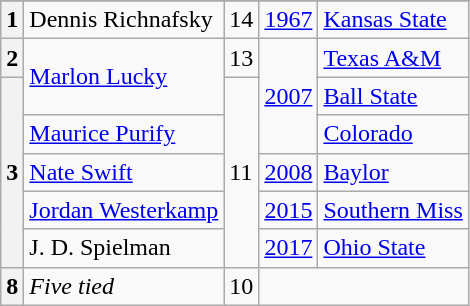<table class=wikitable>
<tr>
</tr>
<tr>
<th>1</th>
<td>Dennis Richnafsky</td>
<td>14</td>
<td><a href='#'>1967</a></td>
<td><a href='#'>Kansas State</a></td>
</tr>
<tr>
<th>2</th>
<td rowspan=2><a href='#'>Marlon Lucky</a></td>
<td>13</td>
<td rowspan=3><a href='#'>2007</a></td>
<td><a href='#'>Texas A&M</a></td>
</tr>
<tr>
<th rowspan=5>3</th>
<td rowspan=5>11</td>
<td><a href='#'>Ball State</a></td>
</tr>
<tr>
<td><a href='#'>Maurice Purify</a></td>
<td><a href='#'>Colorado</a></td>
</tr>
<tr>
<td><a href='#'>Nate Swift</a></td>
<td><a href='#'>2008</a></td>
<td><a href='#'>Baylor</a></td>
</tr>
<tr>
<td><a href='#'>Jordan Westerkamp</a></td>
<td><a href='#'>2015</a></td>
<td><a href='#'>Southern Miss</a></td>
</tr>
<tr>
<td>J. D. Spielman</td>
<td><a href='#'>2017</a></td>
<td><a href='#'>Ohio State</a></td>
</tr>
<tr>
<th rowspan=4>8</th>
<td><em>Five tied</em></td>
<td>10</td>
<td colspan=2></td>
</tr>
</table>
